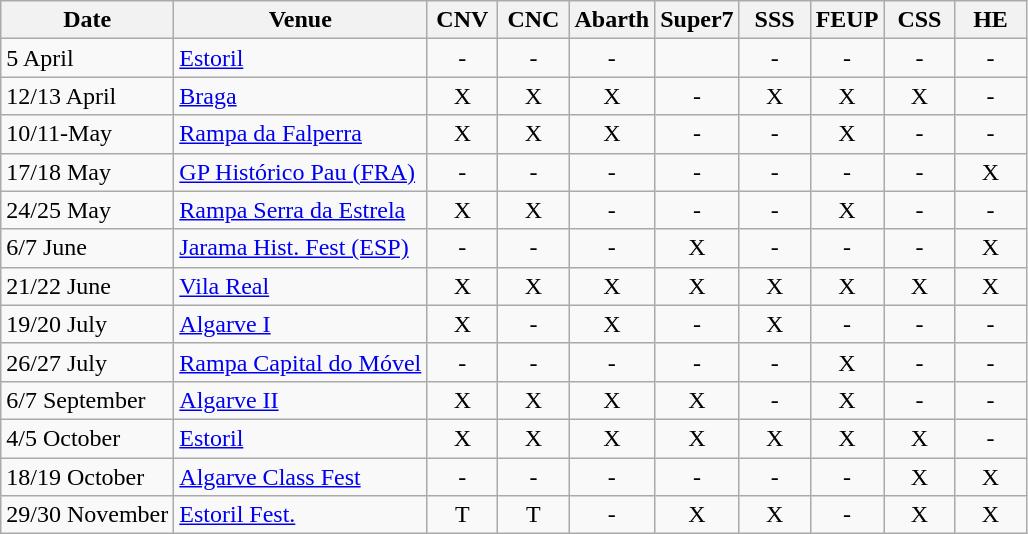<table class="wikitable">
<tr>
<th>Date</th>
<th>Venue</th>
<th width="40">CNV</th>
<th width="40">CNC</th>
<th width="40">Abarth</th>
<th width="40">Super7</th>
<th width="40">SSS</th>
<th width="40">FEUP</th>
<th width="40">CSS</th>
<th width="40">HE</th>
</tr>
<tr>
<td>5 April</td>
<td><a href='#'>Estoril</a></td>
<td align="center">-</td>
<td align="center">-</td>
<td align="center">-</td>
<td align="center"></td>
<td align="center">-</td>
<td align="center">-</td>
<td align="center">-</td>
<td align="center">-</td>
</tr>
<tr>
<td>12/13 April</td>
<td><a href='#'>Braga</a></td>
<td align="center">X</td>
<td align="center">X</td>
<td align="center">X</td>
<td align="center">-</td>
<td align="center">X</td>
<td align="center">X</td>
<td align="center">X</td>
<td align="center">-</td>
</tr>
<tr>
<td>10/11-May</td>
<td><a href='#'>Rampa da Falperra</a></td>
<td align="center">X</td>
<td align="center">X</td>
<td align="center">X</td>
<td align="center">-</td>
<td align="center">-</td>
<td align="center">X</td>
<td align="center">-</td>
<td align="center">-</td>
</tr>
<tr>
<td>17/18 May</td>
<td><a href='#'>GP Histórico Pau (FRA)</a></td>
<td align="center">-</td>
<td align="center">-</td>
<td align="center">-</td>
<td align="center">-</td>
<td align="center">-</td>
<td align="center">-</td>
<td align="center">-</td>
<td align="center">X</td>
</tr>
<tr>
<td>24/25 May</td>
<td><a href='#'>Rampa Serra da Estrela</a></td>
<td align="center">X</td>
<td align="center">X</td>
<td align="center">-</td>
<td align="center">-</td>
<td align="center">-</td>
<td align="center">X</td>
<td align="center">-</td>
<td align="center">-</td>
</tr>
<tr>
<td>6/7 June</td>
<td><a href='#'>Jarama Hist. Fest (ESP)</a></td>
<td align="center">-</td>
<td align="center">-</td>
<td align="center">-</td>
<td align="center">X</td>
<td align="center">-</td>
<td align="center">-</td>
<td align="center">-</td>
<td align="center">X</td>
</tr>
<tr>
<td>21/22 June</td>
<td><a href='#'>Vila Real</a></td>
<td align="center">X</td>
<td align="center">X</td>
<td align="center">X</td>
<td align="center">X</td>
<td align="center">X</td>
<td align="center">X</td>
<td align="center">X</td>
<td align="center">X</td>
</tr>
<tr>
<td>19/20 July</td>
<td><a href='#'>Algarve I</a></td>
<td align="center">X</td>
<td align="center">-</td>
<td align="center">X</td>
<td align="center">-</td>
<td align="center">X</td>
<td align="center">-</td>
<td align="center">-</td>
<td align="center">-</td>
</tr>
<tr>
<td>26/27 July</td>
<td><a href='#'>Rampa Capital do Móvel</a></td>
<td align="center">-</td>
<td align="center">-</td>
<td align="center">-</td>
<td align="center">-</td>
<td align="center">-</td>
<td align="center">X</td>
<td align="center">-</td>
<td align="center">-</td>
</tr>
<tr>
<td>6/7 September</td>
<td><a href='#'>Algarve II</a></td>
<td align="center">X</td>
<td align="center">X</td>
<td align="center">X</td>
<td align="center">X</td>
<td align="center">-</td>
<td align="center">X</td>
<td align="center">-</td>
<td align="center">-</td>
</tr>
<tr>
<td>4/5 October</td>
<td><a href='#'>Estoril</a></td>
<td align="center">X</td>
<td align="center">X</td>
<td align="center">X</td>
<td align="center">X</td>
<td align="center">X</td>
<td align="center">X</td>
<td align="center">X</td>
<td align="center">-</td>
</tr>
<tr>
<td>18/19 October</td>
<td><a href='#'>Algarve Class Fest</a></td>
<td align="center">-</td>
<td align="center">-</td>
<td align="center">-</td>
<td align="center">-</td>
<td align="center">-</td>
<td align="center">-</td>
<td align="center">X</td>
<td align="center">X</td>
</tr>
<tr>
<td>29/30 November</td>
<td><a href='#'>Estoril Fest.</a></td>
<td align="center">T</td>
<td align="center">T</td>
<td align="center">-</td>
<td align="center">X</td>
<td align="center">X</td>
<td align="center">-</td>
<td align="center">X</td>
<td align="center">X</td>
</tr>
</table>
